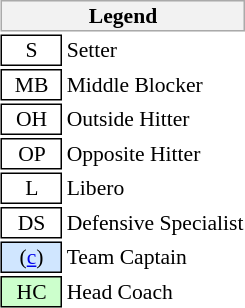<table class="toccolours" style="float: right; font-size: 90%; white-space: nowrap; vertical-align: middle">
<tr>
<th colspan="6" style="background-color: #F2F2F2; border: 1px solid #AAAAAA;">Legend</th>
</tr>
<tr>
<td style="border: 1px solid black; text-align:center">  S  </td>
<td>Setter</td>
</tr>
<tr>
<td style="border: 1px solid black; text-align:center">  MB  </td>
<td>Middle Blocker</td>
</tr>
<tr>
<td style="border: 1px solid black; text-align:center">  OH  </td>
<td>Outside Hitter</td>
</tr>
<tr>
<td style="border: 1px solid black; text-align:center">  OP  </td>
<td>Opposite Hitter</td>
</tr>
<tr>
<td style="border: 1px solid black; text-align:center">  L  </td>
<td>Libero</td>
</tr>
<tr>
<td style="border: 1px solid black; text-align:center">  DS  </td>
<td>Defensive Specialist</td>
</tr>
<tr>
<td style="background: #D0E6FF; border: 1px solid black; text-align:center"> (<a href='#'>c</a>) </td>
<td>Team Captain</td>
</tr>
<tr>
<td style="background: #ccffcc; border: 1px solid black; text-align:center"> HC </td>
<td>Head Coach</td>
</tr>
<tr>
</tr>
</table>
